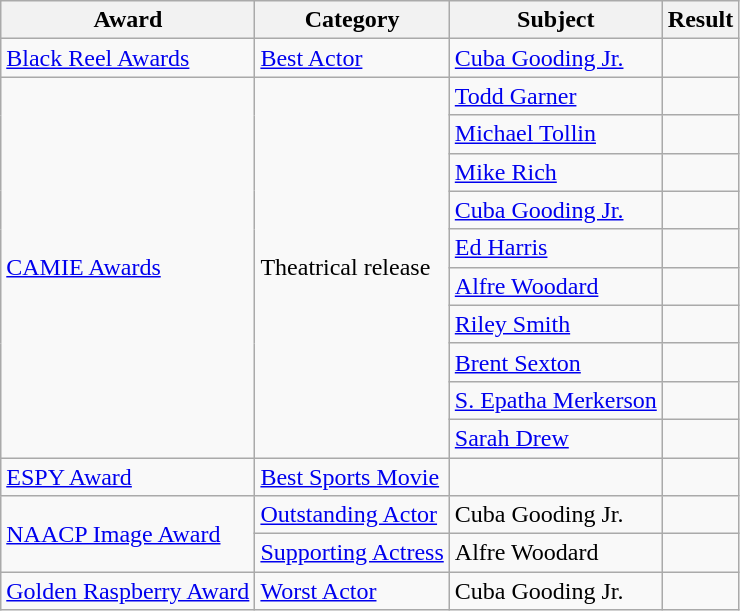<table class="wikitable">
<tr>
<th>Award</th>
<th>Category</th>
<th>Subject</th>
<th>Result</th>
</tr>
<tr>
<td><a href='#'>Black Reel Awards</a></td>
<td><a href='#'>Best Actor</a></td>
<td><a href='#'>Cuba Gooding Jr.</a></td>
<td></td>
</tr>
<tr>
<td rowspan=10><a href='#'>CAMIE Awards</a></td>
<td rowspan=10>Theatrical release</td>
<td><a href='#'>Todd Garner</a></td>
<td></td>
</tr>
<tr>
<td><a href='#'>Michael Tollin</a></td>
<td></td>
</tr>
<tr>
<td><a href='#'>Mike Rich</a></td>
<td></td>
</tr>
<tr>
<td><a href='#'>Cuba Gooding Jr.</a></td>
<td></td>
</tr>
<tr>
<td><a href='#'>Ed Harris</a></td>
<td></td>
</tr>
<tr>
<td><a href='#'>Alfre Woodard</a></td>
<td></td>
</tr>
<tr>
<td><a href='#'>Riley Smith</a></td>
<td></td>
</tr>
<tr>
<td><a href='#'>Brent Sexton</a></td>
<td></td>
</tr>
<tr>
<td><a href='#'>S. Epatha Merkerson</a></td>
<td></td>
</tr>
<tr>
<td><a href='#'>Sarah Drew</a></td>
<td></td>
</tr>
<tr>
<td><a href='#'>ESPY Award</a></td>
<td><a href='#'>Best Sports Movie</a></td>
<td></td>
<td></td>
</tr>
<tr>
<td rowspan=2><a href='#'>NAACP Image Award</a></td>
<td><a href='#'>Outstanding Actor</a></td>
<td>Cuba Gooding Jr.</td>
<td></td>
</tr>
<tr>
<td><a href='#'>Supporting Actress</a></td>
<td>Alfre Woodard</td>
<td></td>
</tr>
<tr>
<td><a href='#'>Golden Raspberry Award</a></td>
<td><a href='#'>Worst Actor</a></td>
<td>Cuba Gooding Jr.</td>
<td></td>
</tr>
</table>
